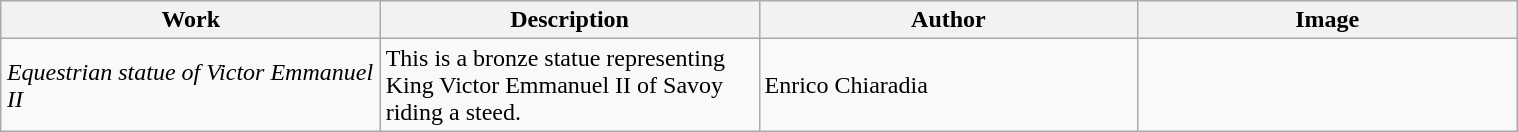<table class="wikitable" style="text-align: center; width:80%; margin-left:auto; margin-right:auto;">
<tr>
<th width=130>Work</th>
<th width=130>Description</th>
<th width=130>Author</th>
<th width=130>Image</th>
</tr>
<tr>
<td align="left"><em>Equestrian statue of Victor Emmanuel II</em></td>
<td align="left">This is a bronze statue representing King Victor Emmanuel II of Savoy riding a steed.</td>
<td align="left">Enrico Chiaradia</td>
<td></td>
</tr>
</table>
